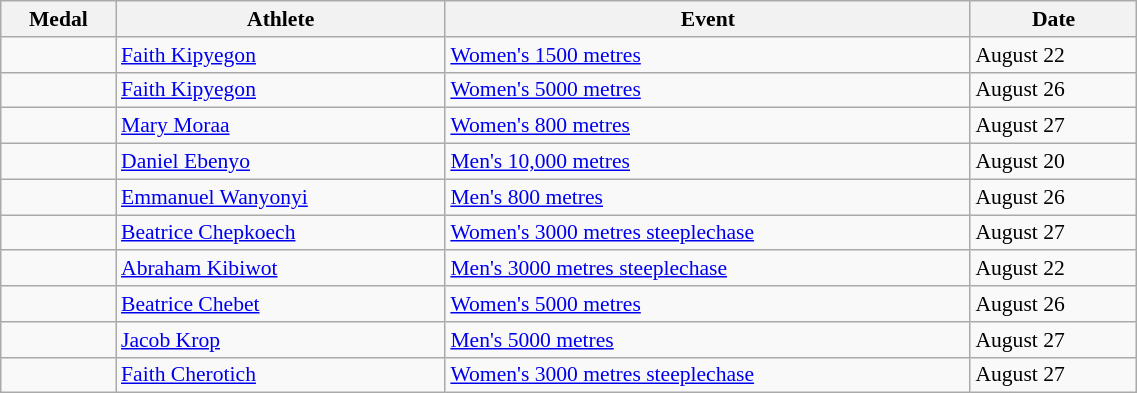<table class="wikitable" style="font-size:90%" width=60%>
<tr>
<th>Medal</th>
<th>Athlete</th>
<th>Event</th>
<th>Date</th>
</tr>
<tr>
<td></td>
<td><a href='#'>Faith Kipyegon</a></td>
<td><a href='#'>Women's 1500 metres</a></td>
<td>August 22</td>
</tr>
<tr>
<td></td>
<td><a href='#'>Faith Kipyegon</a></td>
<td><a href='#'>Women's 5000 metres</a></td>
<td>August 26</td>
</tr>
<tr>
<td></td>
<td><a href='#'>Mary Moraa</a></td>
<td><a href='#'>Women's 800 metres</a></td>
<td>August 27</td>
</tr>
<tr>
<td></td>
<td><a href='#'>Daniel Ebenyo</a></td>
<td><a href='#'>Men's 10,000 metres</a></td>
<td>August 20</td>
</tr>
<tr>
<td></td>
<td><a href='#'>Emmanuel Wanyonyi</a></td>
<td><a href='#'>Men's 800 metres</a></td>
<td>August 26</td>
</tr>
<tr>
<td></td>
<td><a href='#'>Beatrice Chepkoech</a></td>
<td><a href='#'>Women's 3000 metres steeplechase</a></td>
<td>August 27</td>
</tr>
<tr>
<td></td>
<td><a href='#'>Abraham Kibiwot</a></td>
<td><a href='#'>Men's 3000 metres steeplechase</a></td>
<td>August 22</td>
</tr>
<tr>
<td></td>
<td><a href='#'>Beatrice Chebet</a></td>
<td><a href='#'>Women's 5000 metres</a></td>
<td>August 26</td>
</tr>
<tr>
<td></td>
<td><a href='#'>Jacob Krop</a></td>
<td><a href='#'>Men's 5000 metres</a></td>
<td>August 27</td>
</tr>
<tr>
<td></td>
<td><a href='#'>Faith Cherotich</a></td>
<td><a href='#'>Women's 3000 metres steeplechase</a></td>
<td>August 27</td>
</tr>
</table>
